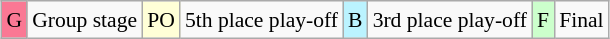<table class="wikitable" style="margin:0.5em auto; font-size:90%; line-height:1.25em;">
<tr>
<td bgcolor="#FA7894" align=center>G</td>
<td>Group stage</td>
<td bgcolor="#FFFFD7" align=center>PO</td>
<td>5th place play-off</td>
<td bgcolor="#BBF3FF" align=center>B</td>
<td>3rd place play-off</td>
<td bgcolor="#ccffcc" align=center>F</td>
<td>Final</td>
</tr>
</table>
